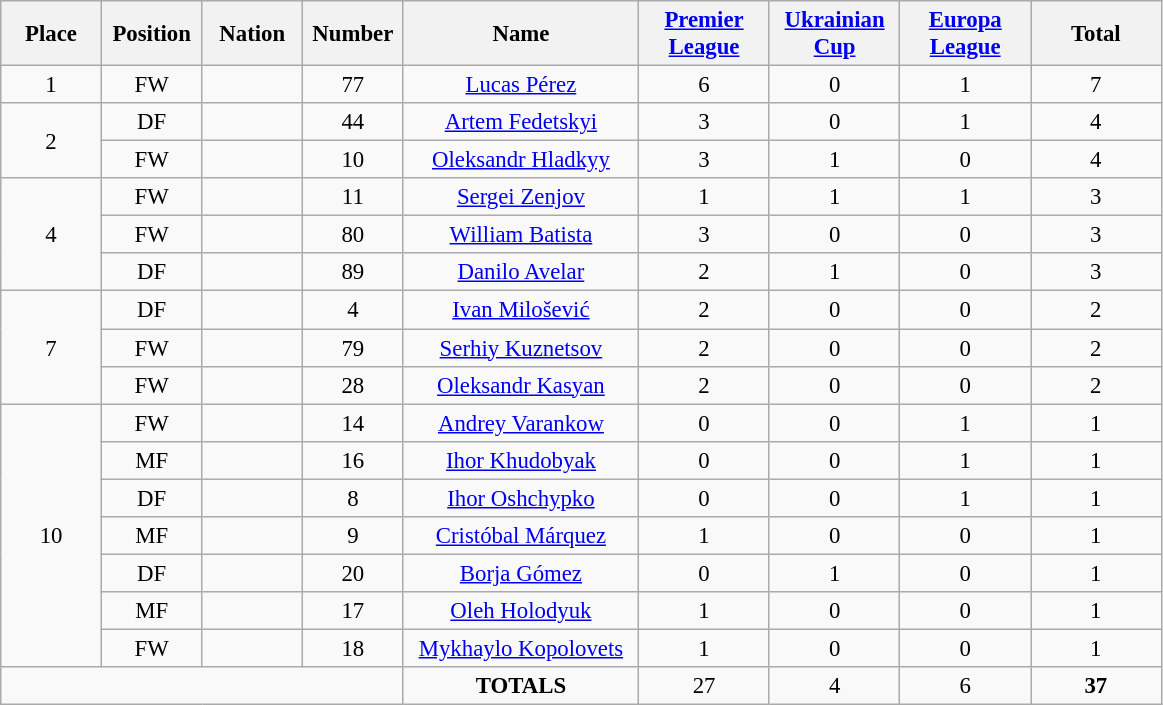<table class="wikitable" style="font-size: 95%; text-align: center;">
<tr>
<th width=60>Place</th>
<th width=60>Position</th>
<th width=60>Nation</th>
<th width=60>Number</th>
<th width=150>Name</th>
<th width=80><a href='#'>Premier League</a></th>
<th width=80><a href='#'>Ukrainian Cup</a></th>
<th width=80><a href='#'>Europa League</a></th>
<th width=80>Total</th>
</tr>
<tr>
<td>1</td>
<td>FW</td>
<td></td>
<td>77</td>
<td><a href='#'>Lucas Pérez</a></td>
<td>6</td>
<td>0</td>
<td>1</td>
<td>7</td>
</tr>
<tr>
<td rowspan="2">2</td>
<td>DF</td>
<td></td>
<td>44</td>
<td><a href='#'>Artem Fedetskyi</a></td>
<td>3</td>
<td>0</td>
<td>1</td>
<td>4</td>
</tr>
<tr>
<td>FW</td>
<td></td>
<td>10</td>
<td><a href='#'>Oleksandr Hladkyy</a></td>
<td>3</td>
<td>1</td>
<td>0</td>
<td>4</td>
</tr>
<tr>
<td rowspan="3">4</td>
<td>FW</td>
<td></td>
<td>11</td>
<td><a href='#'>Sergei Zenjov</a></td>
<td>1</td>
<td>1</td>
<td>1</td>
<td>3</td>
</tr>
<tr>
<td>FW</td>
<td></td>
<td>80</td>
<td><a href='#'>William Batista</a></td>
<td>3</td>
<td>0</td>
<td>0</td>
<td>3</td>
</tr>
<tr>
<td>DF</td>
<td></td>
<td>89</td>
<td><a href='#'>Danilo Avelar</a></td>
<td>2</td>
<td>1</td>
<td>0</td>
<td>3</td>
</tr>
<tr>
<td rowspan="3">7</td>
<td>DF</td>
<td></td>
<td>4</td>
<td><a href='#'>Ivan Milošević</a></td>
<td>2</td>
<td>0</td>
<td>0</td>
<td>2</td>
</tr>
<tr>
<td>FW</td>
<td></td>
<td>79</td>
<td><a href='#'>Serhiy Kuznetsov</a></td>
<td>2</td>
<td>0</td>
<td>0</td>
<td>2</td>
</tr>
<tr>
<td>FW</td>
<td></td>
<td>28</td>
<td><a href='#'>Oleksandr Kasyan</a></td>
<td>2</td>
<td>0</td>
<td>0</td>
<td>2</td>
</tr>
<tr>
<td rowspan="7">10</td>
<td>FW</td>
<td></td>
<td>14</td>
<td><a href='#'>Andrey Varankow</a></td>
<td>0</td>
<td>0</td>
<td>1</td>
<td>1</td>
</tr>
<tr>
<td>MF</td>
<td></td>
<td>16</td>
<td><a href='#'>Ihor Khudobyak</a></td>
<td>0</td>
<td>0</td>
<td>1</td>
<td>1</td>
</tr>
<tr>
<td>DF</td>
<td></td>
<td>8</td>
<td><a href='#'>Ihor Oshchypko</a></td>
<td>0</td>
<td>0</td>
<td>1</td>
<td>1</td>
</tr>
<tr>
<td>MF</td>
<td></td>
<td>9</td>
<td><a href='#'>Cristóbal Márquez</a></td>
<td>1</td>
<td>0</td>
<td>0</td>
<td>1</td>
</tr>
<tr>
<td>DF</td>
<td></td>
<td>20</td>
<td><a href='#'>Borja Gómez</a></td>
<td>0</td>
<td>1</td>
<td>0</td>
<td>1</td>
</tr>
<tr>
<td>MF</td>
<td></td>
<td>17</td>
<td><a href='#'>Oleh Holodyuk</a></td>
<td>1</td>
<td>0</td>
<td>0</td>
<td>1</td>
</tr>
<tr>
<td>FW</td>
<td></td>
<td>18</td>
<td><a href='#'>Mykhaylo Kopolovets</a></td>
<td>1</td>
<td>0</td>
<td>0</td>
<td>1</td>
</tr>
<tr>
<td colspan="4"></td>
<td><strong>TOTALS</strong></td>
<td>27</td>
<td>4</td>
<td>6</td>
<td><strong>37</strong></td>
</tr>
</table>
